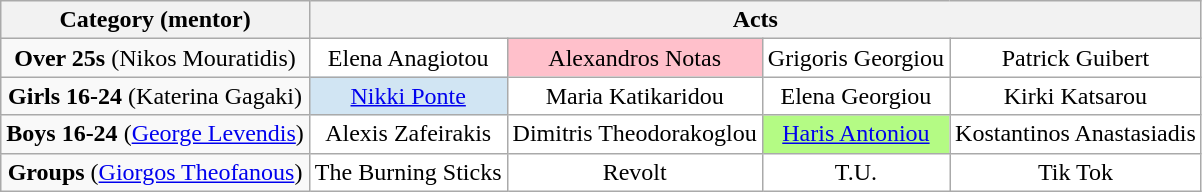<table class="wikitable" style="text-align:center;">
<tr>
<th>Category (mentor)</th>
<th colspan="4">Acts</th>
</tr>
<tr>
<td><strong>Over 25s</strong> (Nikos Mouratidis)</td>
<td style="background:white">Elena Anagiotou</td>
<td style="background:pink">Alexandros Notas</td>
<td style="background:white">Grigoris Georgiou</td>
<td style="background:white">Patrick Guibert</td>
</tr>
<tr>
<td><strong>Girls 16-24</strong> (Katerina Gagaki)</td>
<td style="background:#D1E5F3"><a href='#'>Nikki Ponte</a></td>
<td style="background:white">Maria Katikaridou</td>
<td style="background:white">Elena Georgiou</td>
<td style="background:white">Kirki Katsarou</td>
</tr>
<tr>
<td><strong>Boys 16-24</strong> (<a href='#'>George Levendis</a>)</td>
<td style="background:white">Alexis Zafeirakis</td>
<td style="background:white">Dimitris Theodorakoglou</td>
<td style="background:#B4FB84"><a href='#'>Haris Antoniou</a></td>
<td style="background:white">Kostantinos Anastasiadis</td>
</tr>
<tr>
<td><strong>Groups</strong>  (<a href='#'>Giorgos Theofanous</a>)</td>
<td style="background:white">The Burning Sticks</td>
<td style="background:white">Revolt</td>
<td style="background:white">T.U.</td>
<td style="background:white">Tik Tok</td>
</tr>
</table>
